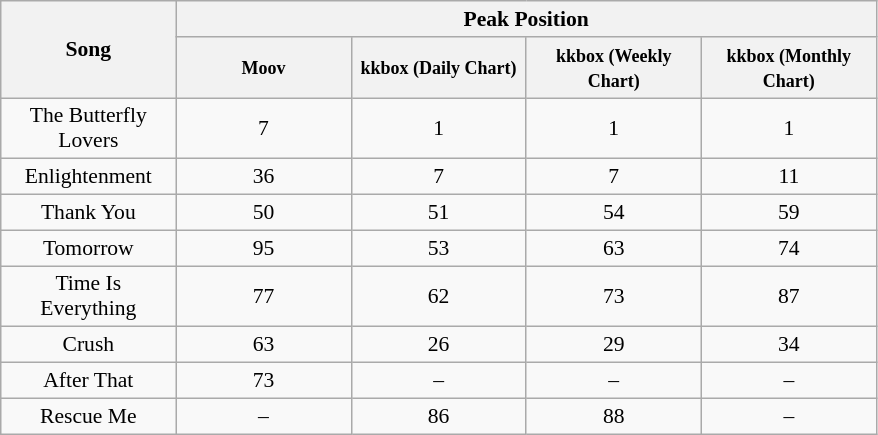<table class="wikitable" span style="font-size:90%">
<tr>
<th align="center" rowspan="2" width="110">Song</th>
<th align="center" colspan="4">Peak Position</th>
</tr>
<tr>
<th width="110"><small>Moov</small></th>
<th width="110"><small>kkbox (Daily Chart)</small></th>
<th width="110"><small>kkbox (Weekly Chart)</small></th>
<th width="110"><small>kkbox (Monthly Chart)</small></th>
</tr>
<tr>
<td align="center">The Butterfly Lovers</td>
<td align="center">7</td>
<td align="center">1</td>
<td align="center">1</td>
<td align="center">1</td>
</tr>
<tr>
<td align="center">Enlightenment</td>
<td align="center">36</td>
<td align="center">7</td>
<td align="center">7</td>
<td align="center">11</td>
</tr>
<tr>
<td align="center">Thank You</td>
<td align="center">50</td>
<td align="center">51</td>
<td align="center">54</td>
<td align="center">59</td>
</tr>
<tr>
<td align="center">Tomorrow</td>
<td align="center">95</td>
<td align="center">53</td>
<td align="center">63</td>
<td align="center">74</td>
</tr>
<tr>
<td align="center">Time Is Everything</td>
<td align="center">77</td>
<td align="center">62</td>
<td align="center">73</td>
<td align="center">87</td>
</tr>
<tr>
<td align="center">Crush</td>
<td align="center">63</td>
<td align="center">26</td>
<td align="center">29</td>
<td align="center">34</td>
</tr>
<tr>
<td align="center">After That</td>
<td align="center">73</td>
<td align="center">–</td>
<td align="center">–</td>
<td align="center">–</td>
</tr>
<tr>
<td align="center">Rescue Me</td>
<td align="center">–</td>
<td align="center">86</td>
<td align="center">88</td>
<td align="center">–</td>
</tr>
</table>
